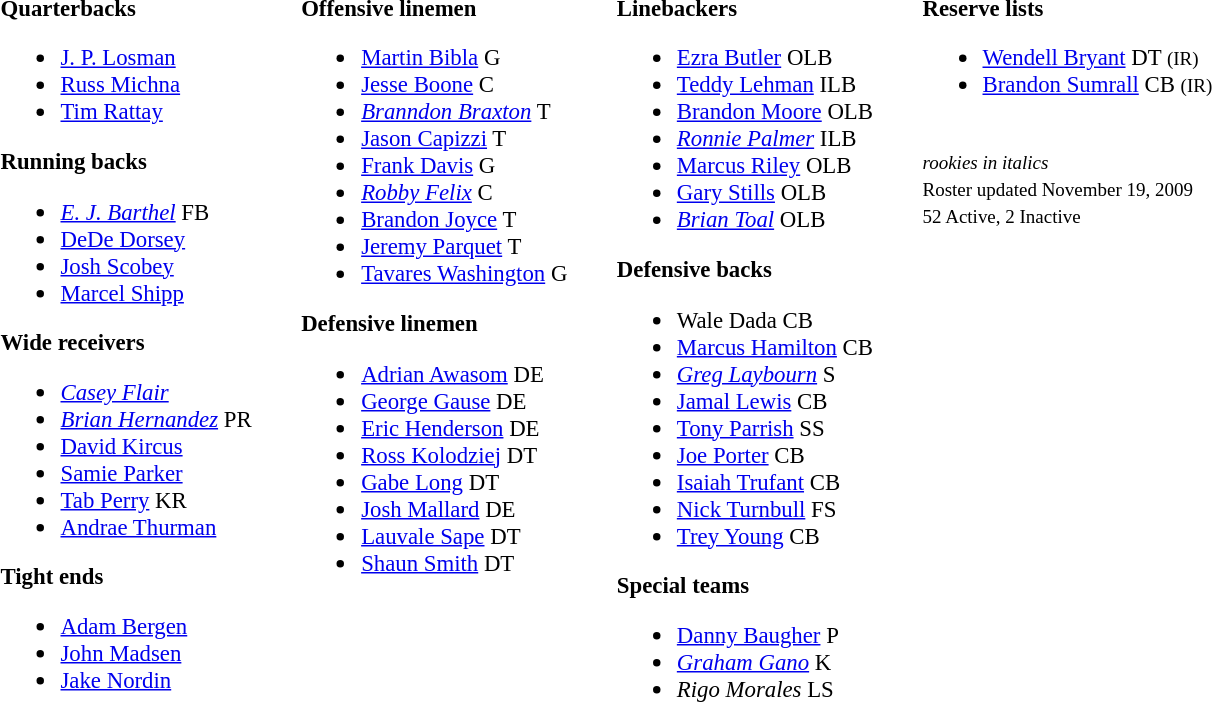<table class="toccolours" style="text-align: left;">
<tr>
<td style="font-size: 95%;" valign="top"><strong>Quarterbacks</strong><br><ul><li> <a href='#'>J. P. Losman</a></li><li> <a href='#'>Russ Michna</a></li><li> <a href='#'>Tim Rattay</a></li></ul><strong>Running backs</strong><ul><li> <em><a href='#'>E. J. Barthel</a></em> FB</li><li> <a href='#'>DeDe Dorsey</a></li><li> <a href='#'>Josh Scobey</a></li><li> <a href='#'>Marcel Shipp</a></li></ul><strong>Wide receivers</strong><ul><li> <em><a href='#'>Casey Flair</a></em></li><li> <em><a href='#'>Brian Hernandez</a></em> PR</li><li> <a href='#'>David Kircus</a></li><li> <a href='#'>Samie Parker</a></li><li> <a href='#'>Tab Perry</a> KR</li><li> <a href='#'>Andrae Thurman</a></li></ul><strong>Tight ends</strong><ul><li> <a href='#'>Adam Bergen</a></li><li> <a href='#'>John Madsen</a></li><li> <a href='#'>Jake Nordin</a></li></ul></td>
<td style="width: 25px;"></td>
<td style="font-size: 95%;" valign="top"><strong>Offensive linemen</strong><br><ul><li> <a href='#'>Martin Bibla</a> G</li><li> <a href='#'>Jesse Boone</a> C</li><li> <em><a href='#'>Branndon Braxton</a></em> T</li><li> <a href='#'>Jason Capizzi</a> T</li><li> <a href='#'>Frank Davis</a> G</li><li> <em><a href='#'>Robby Felix</a></em> C</li><li> <a href='#'>Brandon Joyce</a> T</li><li> <a href='#'>Jeremy Parquet</a> T</li><li> <a href='#'>Tavares Washington</a> G</li></ul><strong>Defensive linemen</strong><ul><li> <a href='#'>Adrian Awasom</a> DE</li><li> <a href='#'>George Gause</a> DE</li><li> <a href='#'>Eric Henderson</a> DE</li><li> <a href='#'>Ross Kolodziej</a> DT</li><li> <a href='#'>Gabe Long</a> DT</li><li> <a href='#'>Josh Mallard</a> DE</li><li> <a href='#'>Lauvale Sape</a> DT</li><li> <a href='#'>Shaun Smith</a> DT</li></ul></td>
<td style="width: 25px;"></td>
<td style="font-size: 95%;" valign="top"><strong>Linebackers</strong><br><ul><li> <a href='#'>Ezra Butler</a> OLB</li><li> <a href='#'>Teddy Lehman</a> ILB</li><li> <a href='#'>Brandon Moore</a> OLB</li><li> <em><a href='#'>Ronnie Palmer</a></em> ILB</li><li> <a href='#'>Marcus Riley</a> OLB</li><li> <a href='#'>Gary Stills</a> OLB</li><li> <em><a href='#'>Brian Toal</a></em> OLB</li></ul><strong>Defensive backs</strong><ul><li> Wale Dada CB</li><li> <a href='#'>Marcus Hamilton</a> CB</li><li> <em><a href='#'>Greg Laybourn</a></em> S</li><li> <a href='#'>Jamal Lewis</a> CB</li><li> <a href='#'>Tony Parrish</a> SS</li><li> <a href='#'>Joe Porter</a> CB</li><li> <a href='#'>Isaiah Trufant</a> CB</li><li> <a href='#'>Nick Turnbull</a> FS</li><li> <a href='#'>Trey Young</a> CB</li></ul><strong>Special teams</strong><ul><li> <a href='#'>Danny Baugher</a> P</li><li> <em><a href='#'>Graham Gano</a></em> K</li><li> <em>Rigo Morales</em> LS</li></ul></td>
<td style="width: 25px;"></td>
<td style="font-size: 95%;" valign="top"><strong>Reserve lists</strong><br><ul><li> <a href='#'>Wendell Bryant</a> DT <small>(IR)</small> </li><li> <a href='#'>Brandon Sumrall</a> CB <small>(IR)</small> </li></ul><br>
<small><em>rookies in italics</em><br>
Roster updated November 19, 2009<br>
52 Active, 2 Inactive</small></td>
</tr>
<tr>
</tr>
</table>
